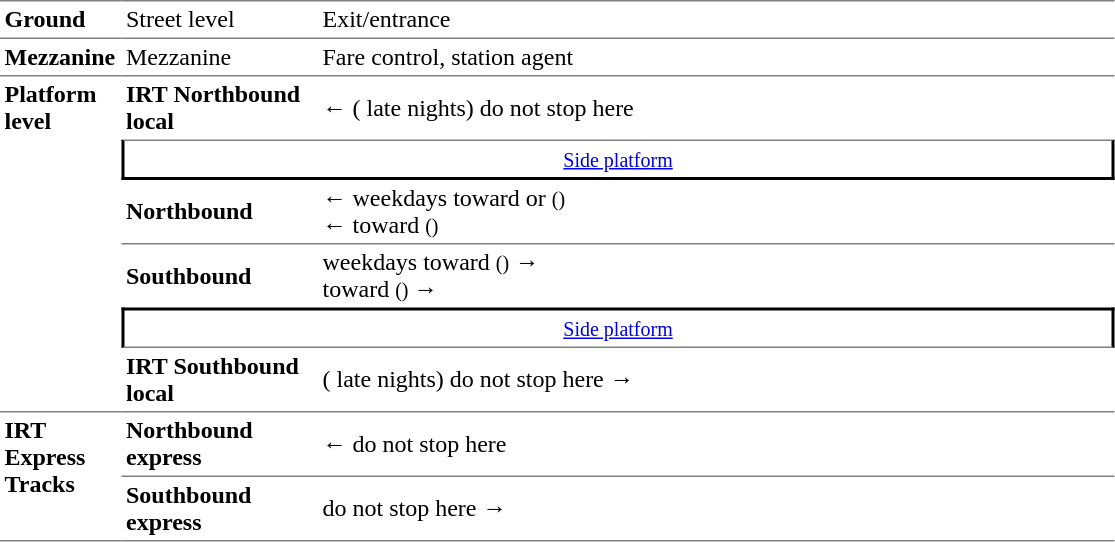<table table border=0 cellspacing=0 cellpadding=3>
<tr>
<td style="border-top:solid 1px gray;" width=75><strong>Ground</strong></td>
<td style="border-top:solid 1px gray;" width=125>Street level</td>
<td style="border-top:solid 1px gray;" width=525>Exit/entrance</td>
</tr>
<tr>
<td style="border-top:solid 1px gray;"><strong>Mezzanine</strong></td>
<td style="border-top:solid 1px gray;">Mezzanine</td>
<td style="border-top:solid 1px gray;">Fare control, station agent</td>
</tr>
<tr>
<td style="border-top:solid 1px gray;border-bottom:solid 1px gray;" rowspan=6 valign=top><strong>Platform level</strong></td>
<td style="border-top:solid 1px gray;"><span><strong>IRT Northbound local</strong></span></td>
<td style="border-top:solid 1px gray;">←   ( late nights) do not stop here</td>
</tr>
<tr>
<td style="border-top:solid 1px gray;border-right:solid 2px black;border-left:solid 2px black;border-bottom:solid 2px black;text-align:center;" colspan=2><small><a href='#'>Side platform</a></small></td>
</tr>
<tr>
<td style="border-bottom:solid 1px gray;"><span><strong>Northbound </strong></span></td>
<td style="border-bottom:solid 1px gray;">←  weekdays toward  or  <small>()</small><br>←  toward  <small>()</small></td>
</tr>
<tr>
<td><span><strong>Southbound</strong></span></td>
<td>  weekdays toward  <small>()</small> →<br>  toward  <small>() </small> →</td>
</tr>
<tr>
<td style="border-bottom:solid 1px gray;border-top:solid 2px black;border-right:solid 2px black;border-left:solid 2px black;text-align:center;" colspan=2><small><a href='#'>Side platform</a></small></td>
</tr>
<tr>
<td style="border-bottom:solid 1px gray;"><span><strong>IRT Southbound local</strong></span></td>
<td style="border-bottom:solid 1px gray;">  ( late nights) do not stop here →</td>
</tr>
<tr>
<td style="border-bottom:solid 1px gray;" rowspan=2 valign=top><strong>IRT Express Tracks</strong></td>
<td style="border-bottom:solid 1px gray;"><span><strong>Northbound express</strong></span></td>
<td style="border-bottom:solid 1px gray;">←  do not stop here</td>
</tr>
<tr>
<td style="border-bottom:solid 1px gray;"><span><strong>Southbound express</strong></span></td>
<td style="border-bottom:solid 1px gray;">  do not stop here →</td>
</tr>
</table>
